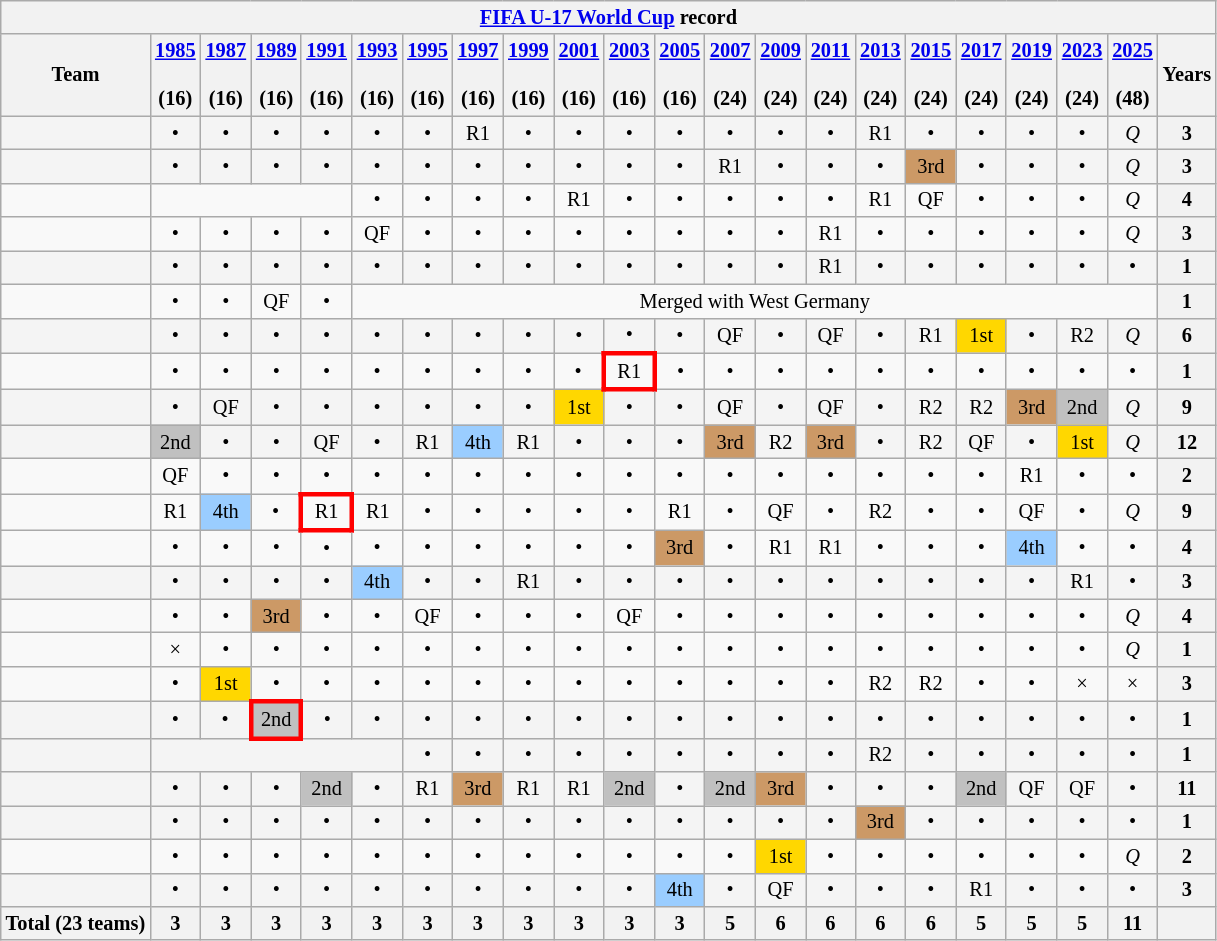<table class="wikitable" style="text-align:center; font-size:85%;">
<tr>
<th colspan=22><a href='#'>FIFA U-17 World Cup</a> record</th>
</tr>
<tr>
<th>Team</th>
<th><a href='#'>1985</a><br><br>(16)</th>
<th><a href='#'>1987</a><br><br>(16)</th>
<th><a href='#'>1989</a><br><br>(16)</th>
<th><a href='#'>1991</a><br><br>(16)</th>
<th><a href='#'>1993</a><br><br>(16)</th>
<th><a href='#'>1995</a><br><br>(16)</th>
<th><a href='#'>1997</a><br><br>(16)</th>
<th><a href='#'>1999</a><br><br>(16)</th>
<th><a href='#'>2001</a><br><br>(16)</th>
<th><a href='#'>2003</a><br><br>(16)</th>
<th><a href='#'>2005</a><br><br>(16)</th>
<th><a href='#'>2007</a><br><br>(24)</th>
<th><a href='#'>2009</a><br><br>(24)</th>
<th><a href='#'>2011</a><br><br>(24)</th>
<th><a href='#'>2013</a><br><br>(24)</th>
<th><a href='#'>2015</a><br><br>(24)</th>
<th><a href='#'>2017</a><br><br>(24)</th>
<th><a href='#'>2019</a><br><br>(24)</th>
<th><a href='#'>2023</a><br><br>(24)</th>
<th><a href='#'>2025</a><br><br>(48)</th>
<th>Years</th>
</tr>
<tr style="background:#f4f4f4;" align=center>
<td align=left></td>
<td>•</td>
<td>•</td>
<td>•</td>
<td>•</td>
<td>•</td>
<td>•</td>
<td>R1</td>
<td>•</td>
<td>•</td>
<td>•</td>
<td>•</td>
<td>•</td>
<td>•</td>
<td>•</td>
<td>R1</td>
<td>•</td>
<td>•</td>
<td>•</td>
<td>•</td>
<td><em>Q</em></td>
<th>3</th>
</tr>
<tr style="background:#f4f4f4;" align=center>
<td align=left></td>
<td>•</td>
<td>•</td>
<td>•</td>
<td>•</td>
<td>•</td>
<td>•</td>
<td>•</td>
<td>•</td>
<td>•</td>
<td>•</td>
<td>•</td>
<td>R1</td>
<td>•</td>
<td>•</td>
<td>•</td>
<td bgcolor=#cc9966>3rd</td>
<td>•</td>
<td>•</td>
<td>•</td>
<td><em>Q</em></td>
<th>3</th>
</tr>
<tr align=center>
<td align=left></td>
<td colspan=4></td>
<td>•</td>
<td>•</td>
<td>•</td>
<td>•</td>
<td>R1</td>
<td>•</td>
<td>•</td>
<td>•</td>
<td>•</td>
<td>•</td>
<td>R1</td>
<td>QF</td>
<td>•</td>
<td>•</td>
<td>•</td>
<td><em>Q</em></td>
<th>4</th>
</tr>
<tr align=center>
<td align=left></td>
<td>•</td>
<td>•</td>
<td>•</td>
<td>•</td>
<td>QF</td>
<td>•</td>
<td>•</td>
<td>•</td>
<td>•</td>
<td>•</td>
<td>•</td>
<td>•</td>
<td>•</td>
<td>R1</td>
<td>•</td>
<td>•</td>
<td>•</td>
<td>•</td>
<td>•</td>
<td><em>Q</em></td>
<th>3</th>
</tr>
<tr style="background:#f4f4f4;" align=center>
<td align=left></td>
<td>•</td>
<td>•</td>
<td>•</td>
<td>•</td>
<td>•</td>
<td>•</td>
<td>•</td>
<td>•</td>
<td>•</td>
<td>•</td>
<td>•</td>
<td>•</td>
<td>•</td>
<td>R1</td>
<td>•</td>
<td>•</td>
<td>•</td>
<td>•</td>
<td>•</td>
<td>•</td>
<th>1</th>
</tr>
<tr align=center>
<td align=left></td>
<td>•</td>
<td>•</td>
<td>QF</td>
<td>•</td>
<td colspan="16">Merged with West Germany</td>
<th>1</th>
</tr>
<tr style="background:#f4f4f4;" align=center>
<td align=left></td>
<td>•</td>
<td>•</td>
<td>•</td>
<td>•</td>
<td>•</td>
<td>•</td>
<td>•</td>
<td>•</td>
<td>•</td>
<td>•</td>
<td>•</td>
<td>QF</td>
<td>•</td>
<td>QF</td>
<td>•</td>
<td>R1</td>
<td bgcolor=gold>1st</td>
<td>•</td>
<td>R2</td>
<td><em>Q</em></td>
<th>6</th>
</tr>
<tr align=center>
<td align=left></td>
<td>•</td>
<td>•</td>
<td>•</td>
<td>•</td>
<td>•</td>
<td>•</td>
<td>•</td>
<td>•</td>
<td>•</td>
<td style="border: 3px solid red">R1</td>
<td>•</td>
<td>•</td>
<td>•</td>
<td>•</td>
<td>•</td>
<td>•</td>
<td>•</td>
<td>•</td>
<td>•</td>
<td>•</td>
<th>1</th>
</tr>
<tr style="background:#f4f4f4;" align=center>
<td align=left></td>
<td>•</td>
<td>QF</td>
<td>•</td>
<td>•</td>
<td>•</td>
<td>•</td>
<td>•</td>
<td>•</td>
<td bgcolor=gold>1st</td>
<td>•</td>
<td>•</td>
<td>QF</td>
<td>•</td>
<td>QF</td>
<td>•</td>
<td>R2</td>
<td>R2</td>
<td bgcolor=#cc9966>3rd</td>
<td bgcolor=silver>2nd</td>
<td><em>Q</em></td>
<th>9</th>
</tr>
<tr style="background:#f4f4f4;" align=center>
<td align=left></td>
<td bgcolor=silver>2nd</td>
<td>•</td>
<td>•</td>
<td>QF</td>
<td>•</td>
<td>R1</td>
<td bgcolor=#9acdff>4th</td>
<td>R1</td>
<td>•</td>
<td>•</td>
<td>•</td>
<td bgcolor=#cc9966>3rd</td>
<td>R2</td>
<td bgcolor=#cc9966>3rd</td>
<td>•</td>
<td>R2</td>
<td>QF</td>
<td>•</td>
<td bgcolor=gold>1st</td>
<td><em>Q</em></td>
<th>12</th>
</tr>
<tr align=center>
<td align=left></td>
<td>QF</td>
<td>•</td>
<td>•</td>
<td>•</td>
<td>•</td>
<td>•</td>
<td>•</td>
<td>•</td>
<td>•</td>
<td>•</td>
<td>•</td>
<td>•</td>
<td>•</td>
<td>•</td>
<td>•</td>
<td>•</td>
<td>•</td>
<td>R1</td>
<td>•</td>
<td>•</td>
<th>2</th>
</tr>
<tr align=center>
<td align=left></td>
<td>R1</td>
<td bgcolor=#9acdff>4th</td>
<td>•</td>
<td style="border: 3px solid red">R1</td>
<td>R1</td>
<td>•</td>
<td>•</td>
<td>•</td>
<td>•</td>
<td>•</td>
<td>R1</td>
<td>•</td>
<td>QF</td>
<td>•</td>
<td>R2</td>
<td>•</td>
<td>•</td>
<td>QF</td>
<td>•</td>
<td><em>Q</em></td>
<th>9</th>
</tr>
<tr align=center>
<td align=left></td>
<td>•</td>
<td>•</td>
<td>•</td>
<td>•</td>
<td>•</td>
<td>•</td>
<td>•</td>
<td>•</td>
<td>•</td>
<td>•</td>
<td bgcolor=#cc9966>3rd</td>
<td>•</td>
<td>R1</td>
<td>R1</td>
<td>•</td>
<td>•</td>
<td>•</td>
<td bgcolor=#9acdff>4th</td>
<td>•</td>
<td>•</td>
<th>4</th>
</tr>
<tr style="background:#f4f4f4;" align=center>
<td align=left></td>
<td>•</td>
<td>•</td>
<td>•</td>
<td>•</td>
<td bgcolor=#9acdff>4th</td>
<td>•</td>
<td>•</td>
<td>R1</td>
<td>•</td>
<td>•</td>
<td>•</td>
<td>•</td>
<td>•</td>
<td>•</td>
<td>•</td>
<td>•</td>
<td>•</td>
<td>•</td>
<td>R1</td>
<td>•</td>
<th>3</th>
</tr>
<tr align=center>
<td align=left></td>
<td>•</td>
<td>•</td>
<td bgcolor=#cc9966>3rd</td>
<td>•</td>
<td>•</td>
<td>QF</td>
<td>•</td>
<td>•</td>
<td>•</td>
<td>QF</td>
<td>•</td>
<td>•</td>
<td>•</td>
<td>•</td>
<td>•</td>
<td>•</td>
<td>•</td>
<td>•</td>
<td>•</td>
<td><em>Q</em></td>
<th>4</th>
</tr>
<tr align=center>
<td align=left></td>
<td>×</td>
<td>•</td>
<td>•</td>
<td>•</td>
<td>•</td>
<td>•</td>
<td>•</td>
<td>•</td>
<td>•</td>
<td>•</td>
<td>•</td>
<td>•</td>
<td>•</td>
<td>•</td>
<td>•</td>
<td>•</td>
<td>•</td>
<td>•</td>
<td>•</td>
<td><em>Q</em></td>
<th>1</th>
</tr>
<tr align=center>
<td align=left></td>
<td>•</td>
<td bgcolor=gold>1st</td>
<td>•</td>
<td>•</td>
<td>•</td>
<td>•</td>
<td>•</td>
<td>•</td>
<td>•</td>
<td>•</td>
<td>•</td>
<td>•</td>
<td>•</td>
<td>•</td>
<td>R2</td>
<td>R2</td>
<td>•</td>
<td>•</td>
<td>×</td>
<td>×</td>
<th>3</th>
</tr>
<tr style="background:#f4f4f4;" align=center>
<td align=left></td>
<td>•</td>
<td>•</td>
<td style="border: 3px solid red" bgcolor=silver>2nd</td>
<td>•</td>
<td>•</td>
<td>•</td>
<td>•</td>
<td>•</td>
<td>•</td>
<td>•</td>
<td>•</td>
<td>•</td>
<td>•</td>
<td>•</td>
<td>•</td>
<td>•</td>
<td>•</td>
<td>•</td>
<td>•</td>
<td>•</td>
<th>1</th>
</tr>
<tr style="background:#f4f4f4;" align=center>
<td align=left></td>
<td colspan=5></td>
<td>•</td>
<td>•</td>
<td>•</td>
<td>•</td>
<td>•</td>
<td>•</td>
<td>•</td>
<td>•</td>
<td>•</td>
<td>R2</td>
<td>•</td>
<td>•</td>
<td>•</td>
<td>•</td>
<td>•</td>
<th>1</th>
</tr>
<tr style="background:#f4f4f4;" align=center>
<td align=left></td>
<td>•</td>
<td>•</td>
<td>•</td>
<td bgcolor=silver>2nd</td>
<td>•</td>
<td>R1</td>
<td bgcolor=#cc9966>3rd</td>
<td>R1</td>
<td>R1</td>
<td bgcolor=silver>2nd</td>
<td>•</td>
<td bgcolor=silver>2nd</td>
<td bgcolor=#cc9966>3rd</td>
<td>•</td>
<td>•</td>
<td>•</td>
<td bgcolor=silver>2nd</td>
<td>QF</td>
<td>QF</td>
<td>•</td>
<th>11</th>
</tr>
<tr style="background:#f4f4f4;" align=center>
<td align=left></td>
<td>•</td>
<td>•</td>
<td>•</td>
<td>•</td>
<td>•</td>
<td>•</td>
<td>•</td>
<td>•</td>
<td>•</td>
<td>•</td>
<td>•</td>
<td>•</td>
<td>•</td>
<td>•</td>
<td bgcolor=#cc9966>3rd</td>
<td>•</td>
<td>•</td>
<td>•</td>
<td>•</td>
<td>•</td>
<th>1</th>
</tr>
<tr align=center>
<td align=left></td>
<td>•</td>
<td>•</td>
<td>•</td>
<td>•</td>
<td>•</td>
<td>•</td>
<td>•</td>
<td>•</td>
<td>•</td>
<td>•</td>
<td>•</td>
<td>•</td>
<td bgcolor=gold>1st</td>
<td>•</td>
<td>•</td>
<td>•</td>
<td>•</td>
<td>•</td>
<td>•</td>
<td><em>Q</em></td>
<th>2</th>
</tr>
<tr style="background:#f4f4f4;" align=center>
<td align=left></td>
<td>•</td>
<td>•</td>
<td>•</td>
<td>•</td>
<td>•</td>
<td>•</td>
<td>•</td>
<td>•</td>
<td>•</td>
<td>•</td>
<td bgcolor=#9acdff>4th</td>
<td>•</td>
<td>QF</td>
<td>•</td>
<td>•</td>
<td>•</td>
<td>R1</td>
<td>•</td>
<td>•</td>
<td>•</td>
<th>3</th>
</tr>
<tr>
<th align=left>Total (23 teams)</th>
<th>3</th>
<th>3</th>
<th>3</th>
<th>3</th>
<th>3</th>
<th>3</th>
<th>3</th>
<th>3</th>
<th>3</th>
<th>3</th>
<th>3</th>
<th>5</th>
<th>6</th>
<th>6</th>
<th>6</th>
<th>6</th>
<th>5</th>
<th>5</th>
<th>5</th>
<th>11</th>
<th></th>
</tr>
</table>
